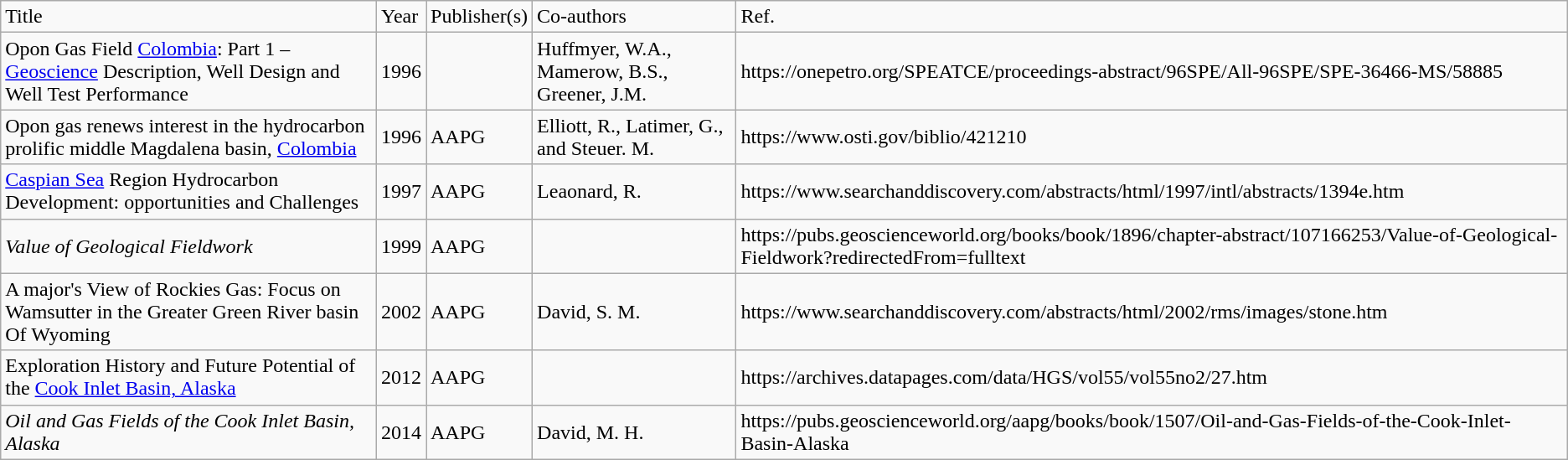<table class="wikitable">
<tr>
<td>Title</td>
<td>Year</td>
<td>Publisher(s)</td>
<td>Co-authors</td>
<td>Ref.</td>
</tr>
<tr>
<td>Opon Gas Field <a href='#'>Colombia</a>: Part 1 – <a href='#'>Geoscience</a> Description, Well Design and Well Test Performance</td>
<td>1996</td>
<td></td>
<td>Huffmyer, W.A., Mamerow, B.S., Greener, J.M.</td>
<td>https://onepetro.org/SPEATCE/proceedings-abstract/96SPE/All-96SPE/SPE-36466-MS/58885</td>
</tr>
<tr>
<td>Opon gas renews interest in the hydrocarbon prolific middle Magdalena basin, <a href='#'>Colombia</a></td>
<td>1996</td>
<td>AAPG</td>
<td>Elliott, R., Latimer, G., and Steuer. M.</td>
<td>https://www.osti.gov/biblio/421210</td>
</tr>
<tr>
<td><a href='#'>Caspian Sea</a> Region Hydrocarbon Development: opportunities and Challenges  </td>
<td>1997</td>
<td>AAPG</td>
<td>Leaonard, R.  </td>
<td>https://www.searchanddiscovery.com/abstracts/html/1997/intl/abstracts/1394e.htm</td>
</tr>
<tr>
<td><em>Value of Geological Fieldwork</em></td>
<td>1999</td>
<td>AAPG</td>
<td></td>
<td>https://pubs.geoscienceworld.org/books/book/1896/chapter-abstract/107166253/Value-of-Geological-Fieldwork?redirectedFrom=fulltext</td>
</tr>
<tr>
<td>A major's View of Rockies Gas: Focus on Wamsutter in the Greater Green River basin Of Wyoming</td>
<td>2002</td>
<td>AAPG</td>
<td>David, S. M.</td>
<td>https://www.searchanddiscovery.com/abstracts/html/2002/rms/images/stone.htm</td>
</tr>
<tr>
<td>Exploration History and Future Potential of the <a href='#'>Cook Inlet Basin, Alaska</a></td>
<td>2012</td>
<td>AAPG</td>
<td></td>
<td>https://archives.datapages.com/data/HGS/vol55/vol55no2/27.htm</td>
</tr>
<tr>
<td><em>Oil and Gas Fields of the Cook Inlet Basin, Alaska</em></td>
<td>2014</td>
<td>AAPG</td>
<td>David, M. H.</td>
<td>https://pubs.geoscienceworld.org/aapg/books/book/1507/Oil-and-Gas-Fields-of-the-Cook-Inlet-Basin-Alaska</td>
</tr>
</table>
